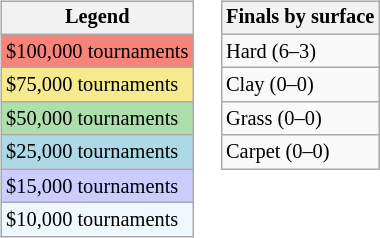<table>
<tr valign=top>
<td><br><table class=wikitable style="font-size:85%">
<tr>
<th>Legend</th>
</tr>
<tr style="background:#f88379;">
<td>$100,000 tournaments</td>
</tr>
<tr style="background:#f7e98e;">
<td>$75,000 tournaments</td>
</tr>
<tr style="background:#addfad;">
<td>$50,000 tournaments</td>
</tr>
<tr style="background:lightblue;">
<td>$25,000 tournaments</td>
</tr>
<tr style="background:#ccccff;">
<td>$15,000 tournaments</td>
</tr>
<tr style="background:#f0f8ff;">
<td>$10,000 tournaments</td>
</tr>
</table>
</td>
<td><br><table class=wikitable style="font-size:85%">
<tr>
<th>Finals by surface</th>
</tr>
<tr>
<td>Hard (6–3)</td>
</tr>
<tr>
<td>Clay (0–0)</td>
</tr>
<tr>
<td>Grass (0–0)</td>
</tr>
<tr>
<td>Carpet (0–0)</td>
</tr>
</table>
</td>
</tr>
</table>
